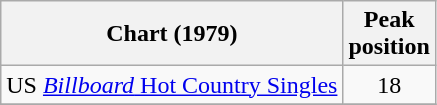<table class="wikitable sortable">
<tr>
<th>Chart (1979)</th>
<th>Peak<br>position</th>
</tr>
<tr>
<td>US <a href='#'><em>Billboard</em> Hot Country Singles</a></td>
<td style="text-align:center;">18</td>
</tr>
<tr>
</tr>
</table>
